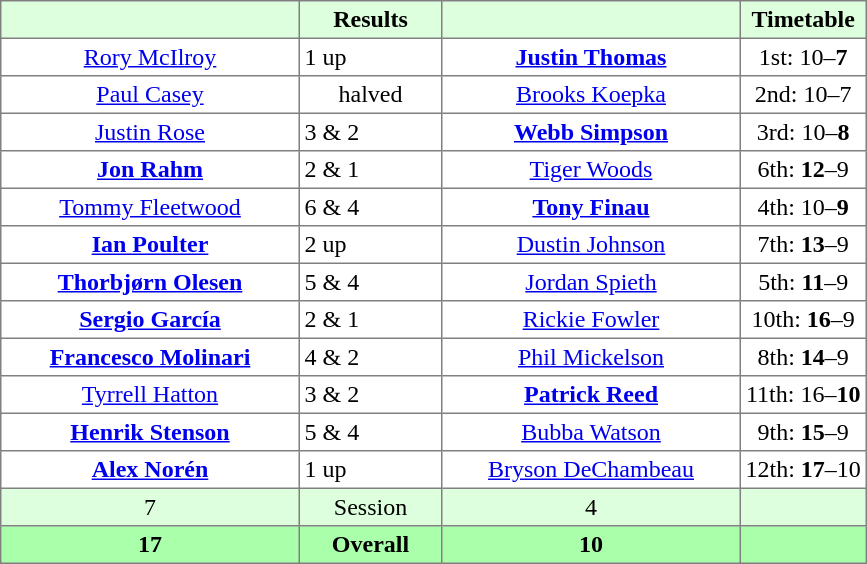<table border="1" cellpadding="3" style="border-collapse: collapse; text-align:center;">
<tr style="background:#dfd;">
<th style="width:12em;"></th>
<th style="width:5.5em;">Results</th>
<th style="width:12em;"></th>
<th>Timetable</th>
</tr>
<tr>
<td><a href='#'>Rory McIlroy</a></td>
<td align=left> 1 up</td>
<td><strong><a href='#'>Justin Thomas</a></strong></td>
<td>1st: 10–<strong>7</strong></td>
</tr>
<tr>
<td><a href='#'>Paul Casey</a></td>
<td>halved</td>
<td><a href='#'>Brooks Koepka</a></td>
<td>2nd: 10–7</td>
</tr>
<tr>
<td><a href='#'>Justin Rose</a></td>
<td align=left> 3 & 2</td>
<td><strong><a href='#'>Webb Simpson</a></strong></td>
<td>3rd: 10–<strong>8</strong></td>
</tr>
<tr>
<td><strong><a href='#'>Jon Rahm</a></strong></td>
<td align=left> 2 & 1</td>
<td><a href='#'>Tiger Woods</a></td>
<td>6th: <strong>12</strong>–9</td>
</tr>
<tr>
<td><a href='#'>Tommy Fleetwood</a></td>
<td align=left> 6 & 4</td>
<td><strong><a href='#'>Tony Finau</a></strong></td>
<td>4th: 10–<strong>9</strong></td>
</tr>
<tr>
<td><strong><a href='#'>Ian Poulter</a></strong></td>
<td align=left> 2 up</td>
<td><a href='#'>Dustin Johnson</a></td>
<td>7th: <strong>13</strong>–9</td>
</tr>
<tr>
<td><strong><a href='#'>Thorbjørn Olesen</a></strong></td>
<td align=left> 5 & 4</td>
<td><a href='#'>Jordan Spieth</a></td>
<td>5th: <strong>11</strong>–9</td>
</tr>
<tr>
<td><strong><a href='#'>Sergio García</a></strong></td>
<td align=left>  2 & 1</td>
<td><a href='#'>Rickie Fowler</a></td>
<td>10th: <strong>16</strong>–9</td>
</tr>
<tr>
<td><strong><a href='#'>Francesco Molinari</a></strong></td>
<td align=left> 4 & 2</td>
<td><a href='#'>Phil Mickelson</a></td>
<td>8th: <strong>14</strong>–9</td>
</tr>
<tr>
<td><a href='#'>Tyrrell Hatton</a></td>
<td align=left> 3 & 2</td>
<td><strong><a href='#'>Patrick Reed</a></strong></td>
<td>11th: 16–<strong>10</strong></td>
</tr>
<tr>
<td><strong><a href='#'>Henrik Stenson</a></strong></td>
<td align=left> 5 & 4</td>
<td><a href='#'>Bubba Watson</a></td>
<td>9th: <strong>15</strong>–9</td>
</tr>
<tr>
<td><strong><a href='#'>Alex Norén</a></strong></td>
<td align=left> 1 up</td>
<td><a href='#'>Bryson DeChambeau</a></td>
<td>12th: <strong>17</strong>–10</td>
</tr>
<tr style="background:#dfd;">
<td>7</td>
<td>Session</td>
<td>4</td>
<td></td>
</tr>
<tr style="background:#afa;">
<th>17</th>
<th>Overall</th>
<th>10</th>
<th></th>
</tr>
</table>
